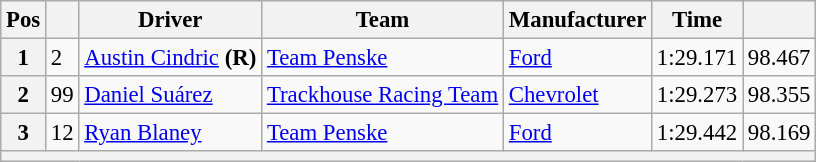<table class="wikitable" style="font-size:95%">
<tr>
<th>Pos</th>
<th></th>
<th>Driver</th>
<th>Team</th>
<th>Manufacturer</th>
<th>Time</th>
<th></th>
</tr>
<tr>
<th>1</th>
<td>2</td>
<td><a href='#'>Austin Cindric</a> <strong>(R)</strong></td>
<td><a href='#'>Team Penske</a></td>
<td><a href='#'>Ford</a></td>
<td>1:29.171</td>
<td>98.467</td>
</tr>
<tr>
<th>2</th>
<td>99</td>
<td><a href='#'>Daniel Suárez</a></td>
<td><a href='#'>Trackhouse Racing Team</a></td>
<td><a href='#'>Chevrolet</a></td>
<td>1:29.273</td>
<td>98.355</td>
</tr>
<tr>
<th>3</th>
<td>12</td>
<td><a href='#'>Ryan Blaney</a></td>
<td><a href='#'>Team Penske</a></td>
<td><a href='#'>Ford</a></td>
<td>1:29.442</td>
<td>98.169</td>
</tr>
<tr>
<th colspan="7"></th>
</tr>
</table>
